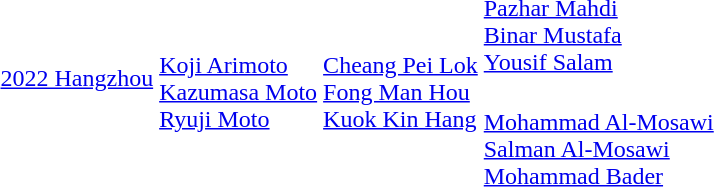<table>
<tr>
<td rowspan=2><a href='#'>2022 Hangzhou</a></td>
<td rowspan=2><br><a href='#'>Koji Arimoto</a><br><a href='#'>Kazumasa Moto</a><br><a href='#'>Ryuji Moto</a></td>
<td rowspan=2><br><a href='#'>Cheang Pei Lok</a><br><a href='#'>Fong Man Hou</a><br><a href='#'>Kuok Kin Hang</a></td>
<td><br><a href='#'>Pazhar Mahdi</a><br><a href='#'>Binar Mustafa</a><br><a href='#'>Yousif Salam</a></td>
</tr>
<tr>
<td><br><a href='#'>Mohammad Al-Mosawi</a><br><a href='#'>Salman Al-Mosawi</a><br><a href='#'>Mohammad Bader</a></td>
</tr>
</table>
